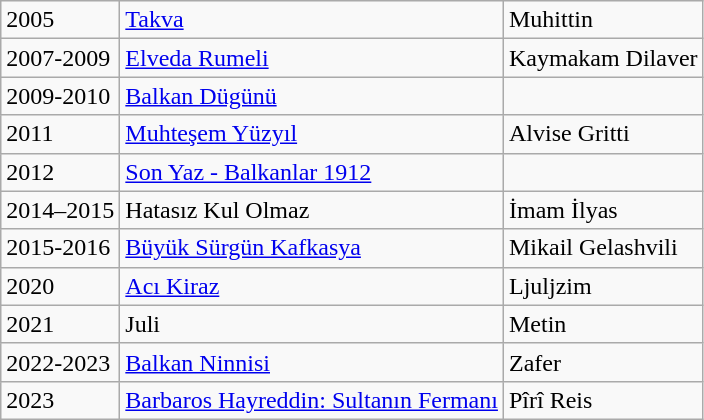<table class="wikitable">
<tr>
<td>2005</td>
<td><a href='#'>Takva</a></td>
<td>Muhittin</td>
</tr>
<tr>
<td>2007-2009</td>
<td><a href='#'>Elveda Rumeli</a></td>
<td>Kaymakam Dilaver</td>
</tr>
<tr>
<td>2009-2010</td>
<td><a href='#'>Balkan Dügünü</a></td>
<td></td>
</tr>
<tr>
<td>2011</td>
<td><a href='#'>Muhteşem Yüzyıl</a></td>
<td>Alvise Gritti</td>
</tr>
<tr>
<td>2012</td>
<td><a href='#'>Son Yaz - Balkanlar 1912</a></td>
<td></td>
</tr>
<tr>
<td>2014–2015</td>
<td>Hatasız Kul Olmaz</td>
<td>İmam İlyas</td>
</tr>
<tr>
<td>2015-2016</td>
<td><a href='#'>Büyük Sürgün Kafkasya</a></td>
<td>Mikail Gelashvili</td>
</tr>
<tr>
<td>2020</td>
<td><a href='#'>Acı Kiraz</a></td>
<td>Ljuljzim</td>
</tr>
<tr>
<td>2021</td>
<td>Juli</td>
<td>Metin</td>
</tr>
<tr>
<td>2022-2023</td>
<td><a href='#'>Balkan Ninnisi</a></td>
<td>Zafer</td>
</tr>
<tr>
<td>2023</td>
<td><a href='#'>Barbaros Hayreddin: Sultanın Fermanı</a></td>
<td>Pîrî Reis</td>
</tr>
</table>
